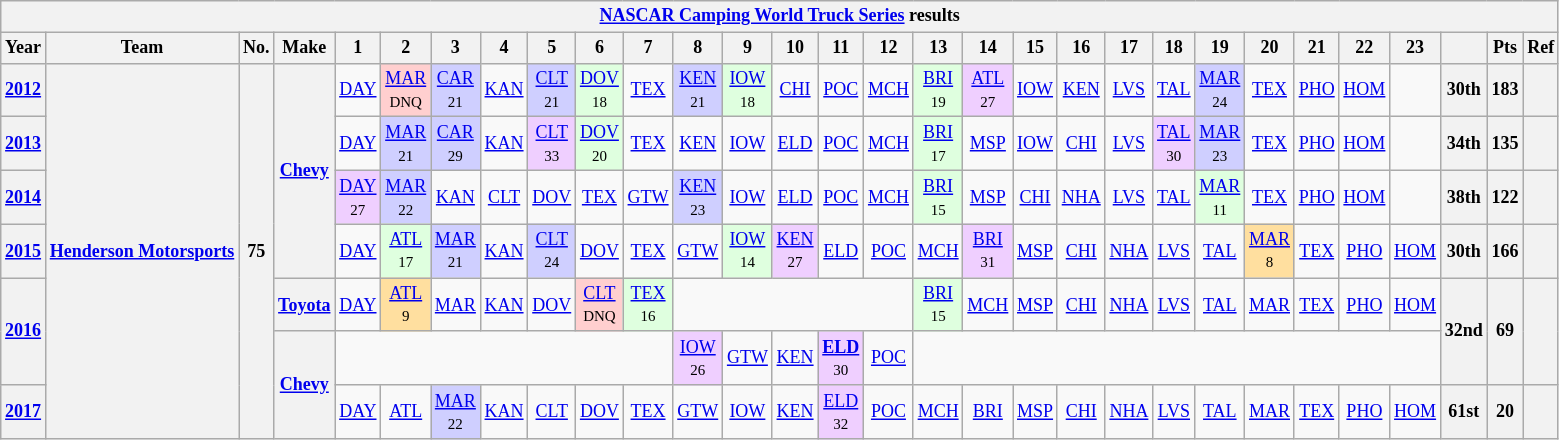<table class="wikitable" style="text-align:center; font-size:75%">
<tr>
<th colspan=45><a href='#'>NASCAR Camping World Truck Series</a> results</th>
</tr>
<tr>
<th>Year</th>
<th>Team</th>
<th>No.</th>
<th>Make</th>
<th>1</th>
<th>2</th>
<th>3</th>
<th>4</th>
<th>5</th>
<th>6</th>
<th>7</th>
<th>8</th>
<th>9</th>
<th>10</th>
<th>11</th>
<th>12</th>
<th>13</th>
<th>14</th>
<th>15</th>
<th>16</th>
<th>17</th>
<th>18</th>
<th>19</th>
<th>20</th>
<th>21</th>
<th>22</th>
<th>23</th>
<th></th>
<th>Pts</th>
<th>Ref</th>
</tr>
<tr>
<th><a href='#'>2012</a></th>
<th rowspan=7><a href='#'>Henderson Motorsports</a></th>
<th rowspan=7>75</th>
<th rowspan=4><a href='#'>Chevy</a></th>
<td><a href='#'>DAY</a></td>
<td style="background:#FFCFCF;"><a href='#'>MAR</a><br><small>DNQ</small></td>
<td style="background:#CFCFFF;"><a href='#'>CAR</a><br><small>21</small></td>
<td><a href='#'>KAN</a></td>
<td style="background:#CFCFFF;"><a href='#'>CLT</a><br><small>21</small></td>
<td style="background:#DFFFDF;"><a href='#'>DOV</a><br><small>18</small></td>
<td><a href='#'>TEX</a></td>
<td style="background:#CFCFFF;"><a href='#'>KEN</a><br><small>21</small></td>
<td style="background:#DFFFDF;"><a href='#'>IOW</a><br><small>18</small></td>
<td><a href='#'>CHI</a></td>
<td><a href='#'>POC</a></td>
<td><a href='#'>MCH</a></td>
<td style="background:#DFFFDF;"><a href='#'>BRI</a><br><small>19</small></td>
<td style="background:#EFCFFF;"><a href='#'>ATL</a><br><small>27</small></td>
<td><a href='#'>IOW</a></td>
<td><a href='#'>KEN</a></td>
<td><a href='#'>LVS</a></td>
<td><a href='#'>TAL</a></td>
<td style="background:#CFCFFF;"><a href='#'>MAR</a><br><small>24</small></td>
<td><a href='#'>TEX</a></td>
<td><a href='#'>PHO</a></td>
<td><a href='#'>HOM</a></td>
<td></td>
<th>30th</th>
<th>183</th>
<th></th>
</tr>
<tr>
<th><a href='#'>2013</a></th>
<td><a href='#'>DAY</a></td>
<td style="background:#CFCFFF;"><a href='#'>MAR</a><br><small>21</small></td>
<td style="background:#CFCFFF;"><a href='#'>CAR</a><br><small>29</small></td>
<td><a href='#'>KAN</a></td>
<td style="background:#EFCFFF;"><a href='#'>CLT</a><br><small>33</small></td>
<td style="background:#DFFFDF;"><a href='#'>DOV</a><br><small>20</small></td>
<td><a href='#'>TEX</a></td>
<td><a href='#'>KEN</a></td>
<td><a href='#'>IOW</a></td>
<td><a href='#'>ELD</a></td>
<td><a href='#'>POC</a></td>
<td><a href='#'>MCH</a></td>
<td style="background:#DFFFDF;"><a href='#'>BRI</a><br><small>17</small></td>
<td><a href='#'>MSP</a></td>
<td><a href='#'>IOW</a></td>
<td><a href='#'>CHI</a></td>
<td><a href='#'>LVS</a></td>
<td style="background:#EFCFFF;"><a href='#'>TAL</a><br><small>30</small></td>
<td style="background:#CFCFFF;"><a href='#'>MAR</a><br><small>23</small></td>
<td><a href='#'>TEX</a></td>
<td><a href='#'>PHO</a></td>
<td><a href='#'>HOM</a></td>
<td></td>
<th>34th</th>
<th>135</th>
<th></th>
</tr>
<tr>
<th><a href='#'>2014</a></th>
<td style="background:#EFCFFF;"><a href='#'>DAY</a><br><small>27</small></td>
<td style="background:#CFCFFF;"><a href='#'>MAR</a><br><small>22</small></td>
<td><a href='#'>KAN</a></td>
<td><a href='#'>CLT</a></td>
<td><a href='#'>DOV</a></td>
<td><a href='#'>TEX</a></td>
<td><a href='#'>GTW</a></td>
<td style="background:#CFCFFF;"><a href='#'>KEN</a><br><small>23</small></td>
<td><a href='#'>IOW</a></td>
<td><a href='#'>ELD</a></td>
<td><a href='#'>POC</a></td>
<td><a href='#'>MCH</a></td>
<td style="background:#DFFFDF;"><a href='#'>BRI</a><br><small>15</small></td>
<td><a href='#'>MSP</a></td>
<td><a href='#'>CHI</a></td>
<td><a href='#'>NHA</a></td>
<td><a href='#'>LVS</a></td>
<td><a href='#'>TAL</a></td>
<td style="background:#DFFFDF;"><a href='#'>MAR</a><br><small>11</small></td>
<td><a href='#'>TEX</a></td>
<td><a href='#'>PHO</a></td>
<td><a href='#'>HOM</a></td>
<td></td>
<th>38th</th>
<th>122</th>
<th></th>
</tr>
<tr>
<th><a href='#'>2015</a></th>
<td><a href='#'>DAY</a></td>
<td style="background:#DFFFDF;"><a href='#'>ATL</a><br><small>17</small></td>
<td style="background:#CFCFFF;"><a href='#'>MAR</a><br><small>21</small></td>
<td><a href='#'>KAN</a></td>
<td style="background:#CFCFFF;"><a href='#'>CLT</a><br><small>24</small></td>
<td><a href='#'>DOV</a></td>
<td><a href='#'>TEX</a></td>
<td><a href='#'>GTW</a></td>
<td style="background:#DFFFDF;"><a href='#'>IOW</a><br><small>14</small></td>
<td style="background:#EFCFFF;"><a href='#'>KEN</a><br><small>27</small></td>
<td><a href='#'>ELD</a></td>
<td><a href='#'>POC</a></td>
<td><a href='#'>MCH</a></td>
<td style="background:#EFCFFF;"><a href='#'>BRI</a><br><small>31</small></td>
<td><a href='#'>MSP</a></td>
<td><a href='#'>CHI</a></td>
<td><a href='#'>NHA</a></td>
<td><a href='#'>LVS</a></td>
<td><a href='#'>TAL</a></td>
<td style="background:#FFDF9F;"><a href='#'>MAR</a><br><small>8</small></td>
<td><a href='#'>TEX</a></td>
<td><a href='#'>PHO</a></td>
<td><a href='#'>HOM</a></td>
<th>30th</th>
<th>166</th>
<th></th>
</tr>
<tr>
<th rowspan=2><a href='#'>2016</a></th>
<th><a href='#'>Toyota</a></th>
<td><a href='#'>DAY</a></td>
<td style="background:#FFDF9F;"><a href='#'>ATL</a><br><small>9</small></td>
<td><a href='#'>MAR</a></td>
<td><a href='#'>KAN</a></td>
<td><a href='#'>DOV</a></td>
<td style="background:#FFCFCF;"><a href='#'>CLT</a><br><small>DNQ</small></td>
<td style="background:#DFFFDF;"><a href='#'>TEX</a><br><small>16</small></td>
<td colspan=5></td>
<td style="background:#DFFFDF;"><a href='#'>BRI</a><br><small>15</small></td>
<td><a href='#'>MCH</a></td>
<td><a href='#'>MSP</a></td>
<td><a href='#'>CHI</a></td>
<td><a href='#'>NHA</a></td>
<td><a href='#'>LVS</a></td>
<td><a href='#'>TAL</a></td>
<td><a href='#'>MAR</a></td>
<td><a href='#'>TEX</a></td>
<td><a href='#'>PHO</a></td>
<td><a href='#'>HOM</a></td>
<th rowspan=2>32nd</th>
<th rowspan=2>69</th>
<th rowspan=2></th>
</tr>
<tr>
<th rowspan=5><a href='#'>Chevy</a></th>
<td colspan=7></td>
<td style="background:#EFCFFF;"><a href='#'>IOW</a><br><small>26</small></td>
<td><a href='#'>GTW</a></td>
<td><a href='#'>KEN</a></td>
<td style="background:#EFCFFF;"><strong><a href='#'>ELD</a></strong><br><small>30</small></td>
<td><a href='#'>POC</a></td>
<td colspan=12></td>
</tr>
<tr>
<th><a href='#'>2017</a></th>
<td><a href='#'>DAY</a></td>
<td><a href='#'>ATL</a></td>
<td style="background:#CFCFFF;"><a href='#'>MAR</a><br><small>22</small></td>
<td><a href='#'>KAN</a></td>
<td><a href='#'>CLT</a></td>
<td><a href='#'>DOV</a></td>
<td><a href='#'>TEX</a></td>
<td><a href='#'>GTW</a></td>
<td><a href='#'>IOW</a></td>
<td><a href='#'>KEN</a></td>
<td style="background:#EFCFFF;"><a href='#'>ELD</a><br><small>32</small></td>
<td><a href='#'>POC</a></td>
<td><a href='#'>MCH</a></td>
<td><a href='#'>BRI</a></td>
<td><a href='#'>MSP</a></td>
<td><a href='#'>CHI</a></td>
<td><a href='#'>NHA</a></td>
<td><a href='#'>LVS</a></td>
<td><a href='#'>TAL</a></td>
<td><a href='#'>MAR</a></td>
<td><a href='#'>TEX</a></td>
<td><a href='#'>PHO</a></td>
<td><a href='#'>HOM</a></td>
<th>61st</th>
<th>20</th>
<th></th>
</tr>
</table>
